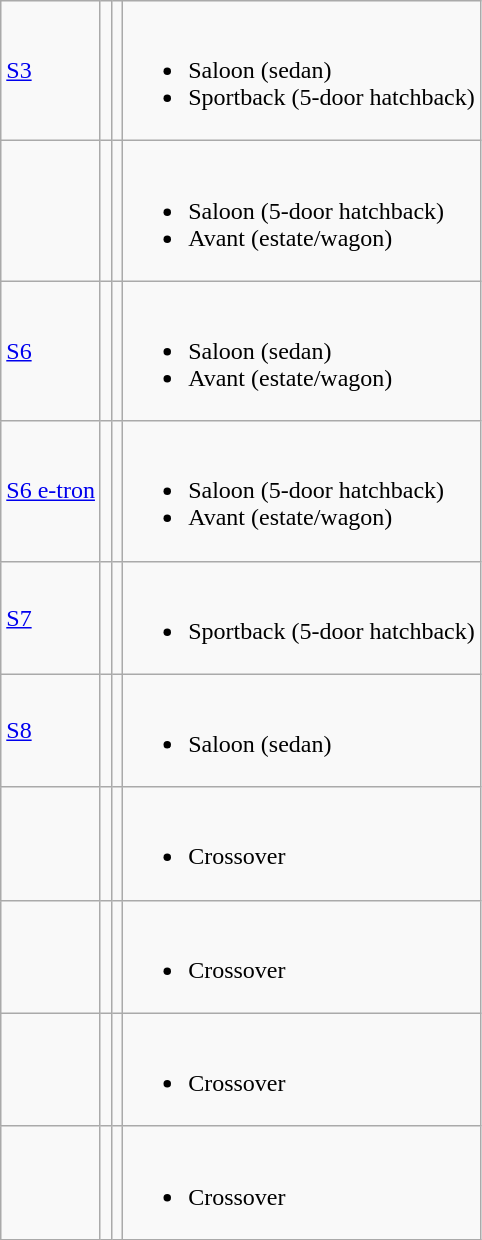<table class="wikitable">
<tr>
<td><a href='#'>S3</a></td>
<td></td>
<td></td>
<td><br><ul><li>Saloon (sedan)</li><li>Sportback (5-door hatchback)</li></ul></td>
</tr>
<tr>
<td><a href='#'></a></td>
<td></td>
<td></td>
<td><br><ul><li>Saloon (5-door hatchback)</li><li>Avant (estate/wagon)</li></ul></td>
</tr>
<tr>
<td><a href='#'>S6</a></td>
<td></td>
<td></td>
<td><br><ul><li>Saloon (sedan)</li><li>Avant (estate/wagon)</li></ul></td>
</tr>
<tr>
<td><a href='#'>S6 e-tron</a></td>
<td></td>
<td></td>
<td><br><ul><li>Saloon (5-door hatchback)</li><li>Avant (estate/wagon)</li></ul></td>
</tr>
<tr>
<td><a href='#'>S7</a></td>
<td></td>
<td></td>
<td><br><ul><li>Sportback (5-door hatchback)</li></ul></td>
</tr>
<tr>
<td><a href='#'>S8</a></td>
<td></td>
<td></td>
<td><br><ul><li>Saloon (sedan)</li></ul></td>
</tr>
<tr>
<td><a href='#'></a></td>
<td></td>
<td></td>
<td><br><ul><li>Crossover</li></ul></td>
</tr>
<tr>
<td><a href='#'></a></td>
<td></td>
<td></td>
<td><br><ul><li>Crossover</li></ul></td>
</tr>
<tr>
<td><a href='#'></a></td>
<td></td>
<td></td>
<td><br><ul><li>Crossover</li></ul></td>
</tr>
<tr>
<td><a href='#'></a></td>
<td></td>
<td></td>
<td><br><ul><li>Crossover</li></ul></td>
</tr>
</table>
